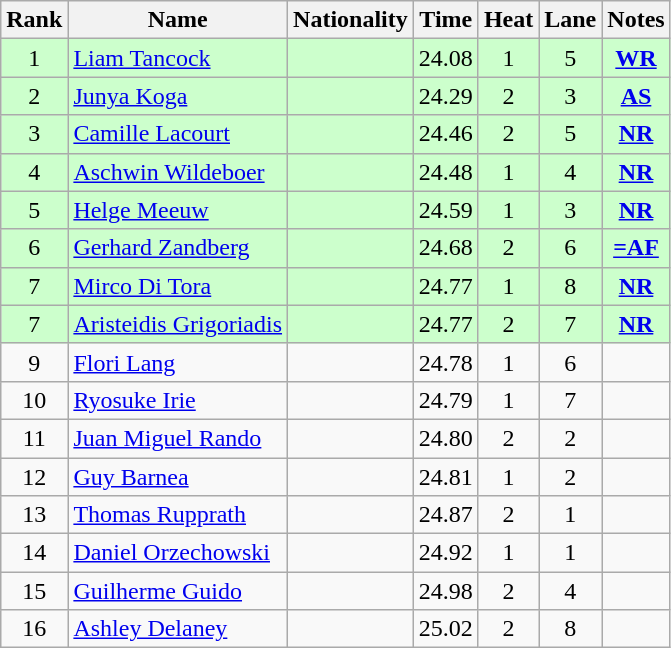<table class="wikitable sortable" style="text-align:center">
<tr>
<th>Rank</th>
<th>Name</th>
<th>Nationality</th>
<th>Time</th>
<th>Heat</th>
<th>Lane</th>
<th>Notes</th>
</tr>
<tr bgcolor=ccffcc>
<td>1</td>
<td align=left><a href='#'>Liam Tancock</a></td>
<td align=left></td>
<td>24.08</td>
<td>1</td>
<td>5</td>
<td><strong><a href='#'>WR</a></strong></td>
</tr>
<tr bgcolor=ccffcc>
<td>2</td>
<td align=left><a href='#'>Junya Koga</a></td>
<td align=left></td>
<td>24.29</td>
<td>2</td>
<td>3</td>
<td><strong><a href='#'>AS</a></strong></td>
</tr>
<tr bgcolor=ccffcc>
<td>3</td>
<td align=left><a href='#'>Camille Lacourt</a></td>
<td align=left></td>
<td>24.46</td>
<td>2</td>
<td>5</td>
<td><strong><a href='#'>NR</a></strong></td>
</tr>
<tr bgcolor=ccffcc>
<td>4</td>
<td align=left><a href='#'>Aschwin Wildeboer</a></td>
<td align=left></td>
<td>24.48</td>
<td>1</td>
<td>4</td>
<td><strong><a href='#'>NR</a></strong></td>
</tr>
<tr bgcolor=ccffcc>
<td>5</td>
<td align=left><a href='#'>Helge Meeuw</a></td>
<td align=left></td>
<td>24.59</td>
<td>1</td>
<td>3</td>
<td><strong><a href='#'>NR</a></strong></td>
</tr>
<tr bgcolor=ccffcc>
<td>6</td>
<td align=left><a href='#'>Gerhard Zandberg</a></td>
<td align=left></td>
<td>24.68</td>
<td>2</td>
<td>6</td>
<td><strong><a href='#'>=AF</a></strong></td>
</tr>
<tr bgcolor=ccffcc>
<td>7</td>
<td align=left><a href='#'>Mirco Di Tora</a></td>
<td align=left></td>
<td>24.77</td>
<td>1</td>
<td>8</td>
<td><strong><a href='#'>NR</a></strong></td>
</tr>
<tr bgcolor=ccffcc>
<td>7</td>
<td align=left><a href='#'>Aristeidis Grigoriadis</a></td>
<td align=left></td>
<td>24.77</td>
<td>2</td>
<td>7</td>
<td><strong><a href='#'>NR</a></strong></td>
</tr>
<tr>
<td>9</td>
<td align=left><a href='#'>Flori Lang</a></td>
<td align=left></td>
<td>24.78</td>
<td>1</td>
<td>6</td>
<td></td>
</tr>
<tr>
<td>10</td>
<td align=left><a href='#'>Ryosuke Irie</a></td>
<td align=left></td>
<td>24.79</td>
<td>1</td>
<td>7</td>
<td></td>
</tr>
<tr>
<td>11</td>
<td align=left><a href='#'>Juan Miguel Rando</a></td>
<td align=left></td>
<td>24.80</td>
<td>2</td>
<td>2</td>
<td></td>
</tr>
<tr>
<td>12</td>
<td align=left><a href='#'>Guy Barnea</a></td>
<td align=left></td>
<td>24.81</td>
<td>1</td>
<td>2</td>
<td></td>
</tr>
<tr>
<td>13</td>
<td align=left><a href='#'>Thomas Rupprath</a></td>
<td align=left></td>
<td>24.87</td>
<td>2</td>
<td>1</td>
<td></td>
</tr>
<tr>
<td>14</td>
<td align=left><a href='#'>Daniel Orzechowski</a></td>
<td align=left></td>
<td>24.92</td>
<td>1</td>
<td>1</td>
<td></td>
</tr>
<tr>
<td>15</td>
<td align=left><a href='#'>Guilherme Guido</a></td>
<td align=left></td>
<td>24.98</td>
<td>2</td>
<td>4</td>
<td></td>
</tr>
<tr>
<td>16</td>
<td align=left><a href='#'>Ashley Delaney</a></td>
<td align=left></td>
<td>25.02</td>
<td>2</td>
<td>8</td>
<td></td>
</tr>
</table>
